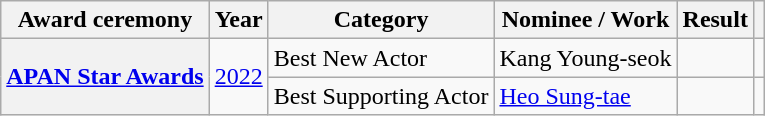<table class="wikitable plainrowheaders sortable">
<tr>
<th scope="col">Award ceremony </th>
<th scope="col">Year</th>
<th scope="col">Category </th>
<th scope="col">Nominee / Work</th>
<th scope="col">Result</th>
<th scope="col" class="unsortable"></th>
</tr>
<tr>
<th scope="row"  rowspan="2"><a href='#'>APAN Star Awards</a></th>
<td rowspan="2"><a href='#'>2022</a></td>
<td>Best New Actor</td>
<td>Kang Young-seok</td>
<td></td>
<td></td>
</tr>
<tr>
<td>Best Supporting Actor</td>
<td><a href='#'>Heo Sung-tae</a></td>
<td></td>
<td></td>
</tr>
</table>
